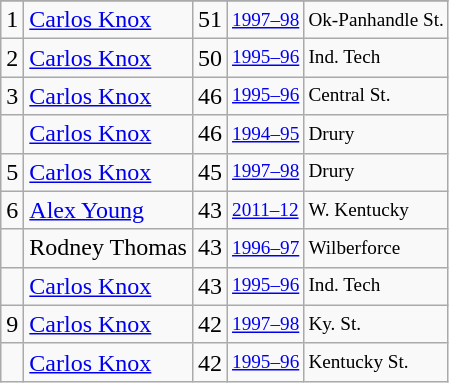<table class="wikitable">
<tr>
</tr>
<tr>
<td>1</td>
<td><a href='#'>Carlos Knox</a></td>
<td>51</td>
<td style="font-size:80%;"><a href='#'>1997–98</a></td>
<td style="font-size:80%;">Ok-Panhandle St.</td>
</tr>
<tr>
<td>2</td>
<td><a href='#'>Carlos Knox</a></td>
<td>50</td>
<td style="font-size:80%;"><a href='#'>1995–96</a></td>
<td style="font-size:80%;">Ind. Tech</td>
</tr>
<tr>
<td>3</td>
<td><a href='#'>Carlos Knox</a></td>
<td>46</td>
<td style="font-size:80%;"><a href='#'>1995–96</a></td>
<td style="font-size:80%;">Central St.</td>
</tr>
<tr>
<td></td>
<td><a href='#'>Carlos Knox</a></td>
<td>46</td>
<td style="font-size:80%;"><a href='#'>1994–95</a></td>
<td style="font-size:80%;">Drury</td>
</tr>
<tr>
<td>5</td>
<td><a href='#'>Carlos Knox</a></td>
<td>45</td>
<td style="font-size:80%;"><a href='#'>1997–98</a></td>
<td style="font-size:80%;">Drury</td>
</tr>
<tr>
<td>6</td>
<td><a href='#'>Alex Young</a></td>
<td>43</td>
<td style="font-size:80%;"><a href='#'>2011–12</a></td>
<td style="font-size:80%;">W. Kentucky</td>
</tr>
<tr>
<td></td>
<td>Rodney Thomas</td>
<td>43</td>
<td style="font-size:80%;"><a href='#'>1996–97</a></td>
<td style="font-size:80%;">Wilberforce</td>
</tr>
<tr>
<td></td>
<td><a href='#'>Carlos Knox</a></td>
<td>43</td>
<td style="font-size:80%;"><a href='#'>1995–96</a></td>
<td style="font-size:80%;">Ind. Tech</td>
</tr>
<tr>
<td>9</td>
<td><a href='#'>Carlos Knox</a></td>
<td>42</td>
<td style="font-size:80%;"><a href='#'>1997–98</a></td>
<td style="font-size:80%;">Ky. St.</td>
</tr>
<tr>
<td></td>
<td><a href='#'>Carlos Knox</a></td>
<td>42</td>
<td style="font-size:80%;"><a href='#'>1995–96</a></td>
<td style="font-size:80%;">Kentucky St.</td>
</tr>
</table>
